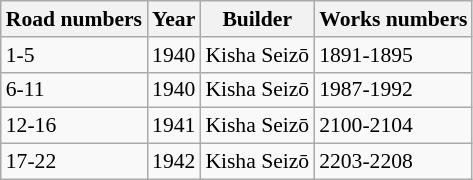<table class="wikitable" style="font-size:90%;">
<tr>
<th>Road numbers</th>
<th>Year</th>
<th>Builder</th>
<th>Works numbers</th>
</tr>
<tr>
<td>1-5</td>
<td>1940</td>
<td>Kisha Seizō</td>
<td>1891-1895</td>
</tr>
<tr>
<td>6-11</td>
<td>1940</td>
<td>Kisha Seizō</td>
<td>1987-1992</td>
</tr>
<tr>
<td>12-16</td>
<td>1941</td>
<td>Kisha Seizō</td>
<td>2100-2104</td>
</tr>
<tr>
<td>17-22</td>
<td>1942</td>
<td>Kisha Seizō</td>
<td>2203-2208</td>
</tr>
</table>
